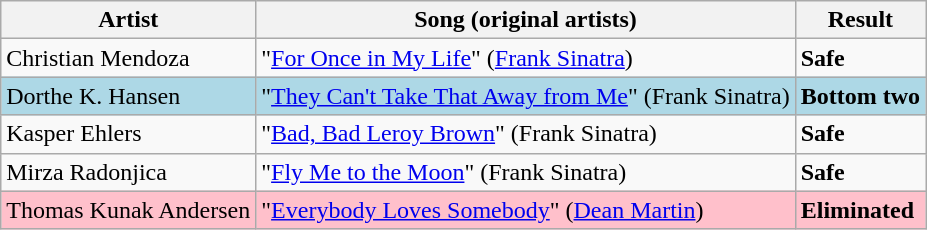<table class=wikitable>
<tr>
<th>Artist</th>
<th>Song (original artists)</th>
<th>Result</th>
</tr>
<tr>
<td>Christian Mendoza</td>
<td>"<a href='#'>For Once in My Life</a>" (<a href='#'>Frank Sinatra</a>)</td>
<td><strong>Safe</strong></td>
</tr>
<tr style="background:lightblue;">
<td>Dorthe K. Hansen</td>
<td>"<a href='#'>They Can't Take That Away from Me</a>" (Frank Sinatra)</td>
<td><strong>Bottom two</strong></td>
</tr>
<tr>
<td>Kasper Ehlers</td>
<td>"<a href='#'>Bad, Bad Leroy Brown</a>" (Frank Sinatra)</td>
<td><strong>Safe</strong></td>
</tr>
<tr>
<td>Mirza Radonjica</td>
<td>"<a href='#'>Fly Me to the Moon</a>" (Frank Sinatra)</td>
<td><strong>Safe</strong></td>
</tr>
<tr style="background:pink;">
<td>Thomas Kunak Andersen</td>
<td>"<a href='#'>Everybody Loves Somebody</a>" (<a href='#'>Dean Martin</a>)</td>
<td><strong>Eliminated</strong></td>
</tr>
</table>
